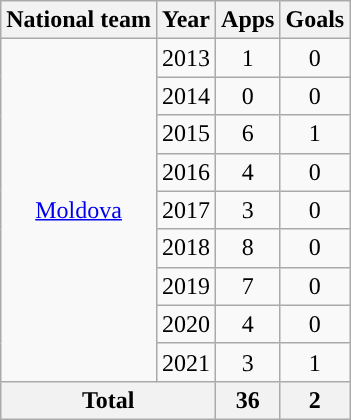<table class="wikitable" style="text-align:center">
<tr>
<th>National team</th>
<th>Year</th>
<th>Apps</th>
<th>Goals</th>
</tr>
<tr>
<td rowspan="9"><a href='#'>Moldova</a></td>
<td>2013</td>
<td>1</td>
<td>0</td>
</tr>
<tr>
<td>2014</td>
<td>0</td>
<td>0</td>
</tr>
<tr>
<td>2015</td>
<td>6</td>
<td>1</td>
</tr>
<tr>
<td>2016</td>
<td>4</td>
<td>0</td>
</tr>
<tr>
<td>2017</td>
<td>3</td>
<td>0</td>
</tr>
<tr>
<td>2018</td>
<td>8</td>
<td>0</td>
</tr>
<tr>
<td>2019</td>
<td>7</td>
<td>0</td>
</tr>
<tr>
<td>2020</td>
<td>4</td>
<td>0</td>
</tr>
<tr>
<td>2021</td>
<td>3</td>
<td>1</td>
</tr>
<tr>
<th colspan=2>Total</th>
<th>36</th>
<th>2</th>
</tr>
</table>
